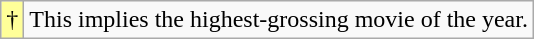<table class="wikitable">
<tr>
<td style="background-color:#FFFF99">†</td>
<td>This implies the highest-grossing movie of the year.</td>
</tr>
</table>
